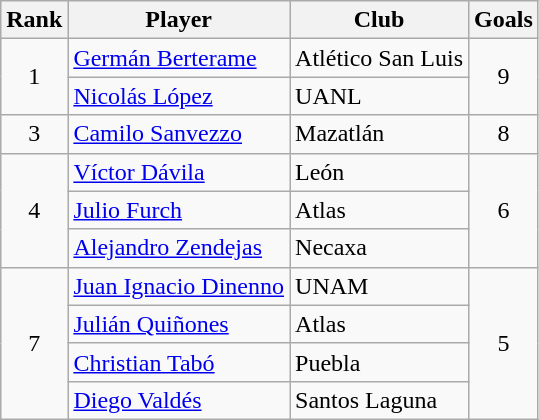<table class="wikitable">
<tr>
<th>Rank</th>
<th>Player</th>
<th>Club</th>
<th>Goals</th>
</tr>
<tr>
<td align=center rowspan=2>1</td>
<td> <a href='#'>Germán Berterame</a></td>
<td>Atlético San Luis</td>
<td align=center rowspan=2>9</td>
</tr>
<tr>
<td> <a href='#'>Nicolás López</a></td>
<td>UANL</td>
</tr>
<tr>
<td align=center rowspan=1>3</td>
<td> <a href='#'>Camilo Sanvezzo</a></td>
<td>Mazatlán</td>
<td align=center rowspan=1>8</td>
</tr>
<tr>
<td align=center rowspan=3>4</td>
<td> <a href='#'>Víctor Dávila</a></td>
<td>León</td>
<td align=center rowspan=3>6</td>
</tr>
<tr>
<td> <a href='#'>Julio Furch</a></td>
<td>Atlas</td>
</tr>
<tr>
<td> <a href='#'>Alejandro Zendejas</a></td>
<td>Necaxa</td>
</tr>
<tr>
<td align=center rowspan=4>7</td>
<td> <a href='#'>Juan Ignacio Dinenno</a></td>
<td>UNAM</td>
<td align=center rowspan=4>5</td>
</tr>
<tr>
<td> <a href='#'>Julián Quiñones</a></td>
<td>Atlas</td>
</tr>
<tr>
<td> <a href='#'>Christian Tabó</a></td>
<td>Puebla</td>
</tr>
<tr>
<td> <a href='#'>Diego Valdés</a></td>
<td>Santos Laguna</td>
</tr>
</table>
